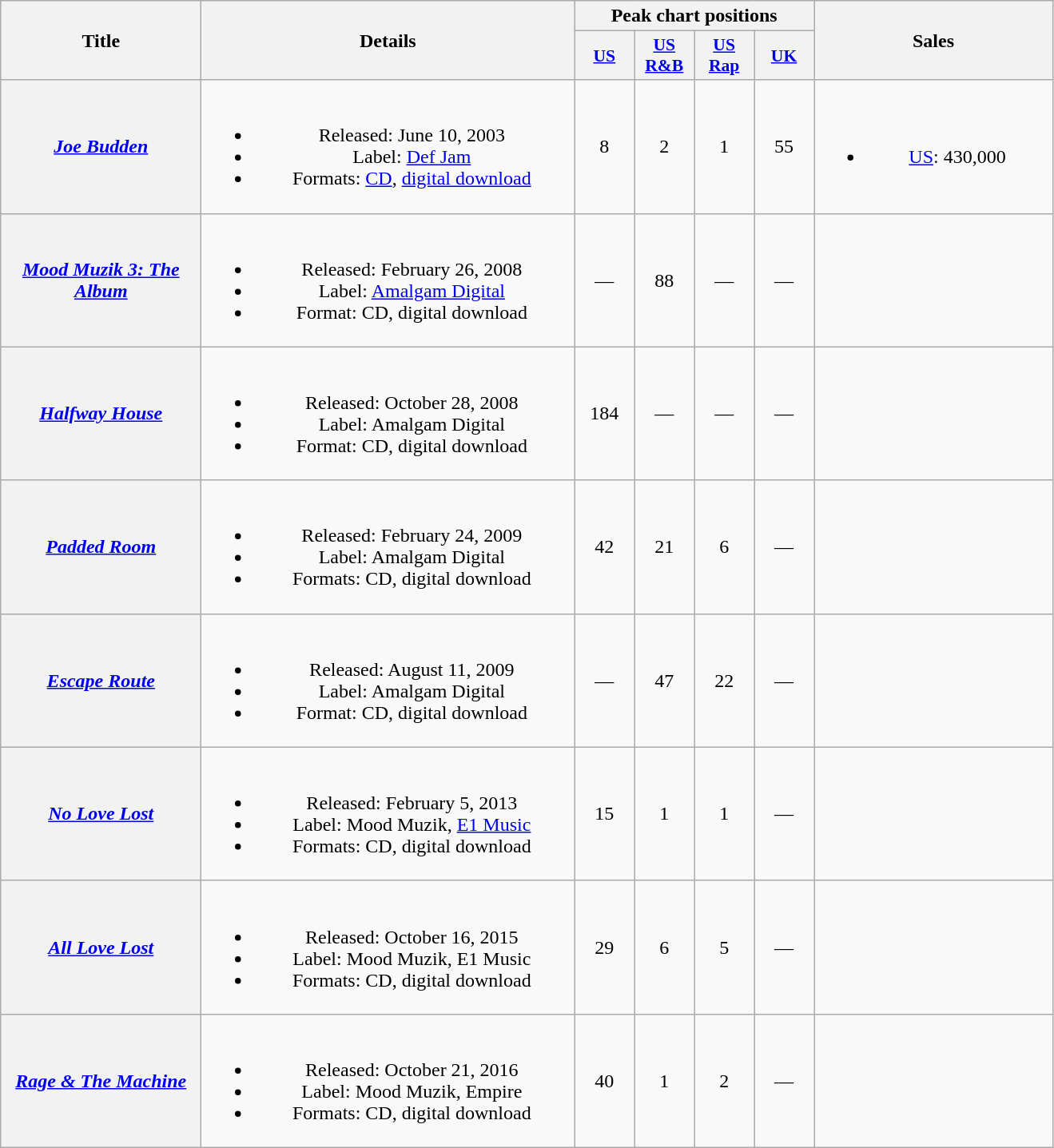<table class="wikitable plainrowheaders" style="text-align:center;">
<tr>
<th scope="col" rowspan="2" style="width:10em;">Title</th>
<th scope="col" rowspan="2" style="width:19em;">Details</th>
<th scope="col" colspan="4">Peak chart positions</th>
<th scope="col" rowspan="2" style="width:12em;">Sales</th>
</tr>
<tr>
<th scope="col" style="width:3em;font-size:90%;"><a href='#'>US</a><br></th>
<th scope="col" style="width:3em;font-size:90%;"><a href='#'>US R&B</a><br></th>
<th scope="col" style="width:3em;font-size:90%;"><a href='#'>US<br>Rap</a><br></th>
<th scope="col" style="width:3em;font-size:90%;"><a href='#'>UK</a><br></th>
</tr>
<tr>
<th scope="row"><em><a href='#'>Joe Budden</a></em></th>
<td><br><ul><li>Released: June 10, 2003</li><li>Label: <a href='#'>Def Jam</a></li><li>Formats: <a href='#'>CD</a>, <a href='#'>digital download</a></li></ul></td>
<td>8</td>
<td>2</td>
<td>1</td>
<td>55</td>
<td><br><ul><li><a href='#'>US</a>: 430,000</li></ul></td>
</tr>
<tr>
<th scope="row"><em><a href='#'>Mood Muzik 3: The Album</a></em></th>
<td><br><ul><li>Released: February 26, 2008</li><li>Label: <a href='#'>Amalgam Digital</a></li><li>Format: CD, digital download</li></ul></td>
<td>—</td>
<td>88</td>
<td>—</td>
<td>—</td>
<td></td>
</tr>
<tr>
<th scope="row"><em><a href='#'>Halfway House</a></em></th>
<td><br><ul><li>Released: October 28, 2008</li><li>Label: Amalgam Digital</li><li>Format: CD, digital download</li></ul></td>
<td>184</td>
<td>—</td>
<td>—</td>
<td>—</td>
<td></td>
</tr>
<tr>
<th scope="row"><em><a href='#'>Padded Room</a></em></th>
<td><br><ul><li>Released: February 24, 2009</li><li>Label: Amalgam Digital</li><li>Formats: CD, digital download</li></ul></td>
<td>42</td>
<td>21</td>
<td>6</td>
<td>—</td>
<td></td>
</tr>
<tr>
<th scope="row"><em><a href='#'>Escape Route</a></em></th>
<td><br><ul><li>Released: August 11, 2009</li><li>Label: Amalgam Digital</li><li>Format: CD, digital download</li></ul></td>
<td>—</td>
<td>47</td>
<td>22</td>
<td>—</td>
<td></td>
</tr>
<tr>
<th scope="row"><em><a href='#'>No Love Lost</a></em></th>
<td><br><ul><li>Released: February 5, 2013</li><li>Label: Mood Muzik, <a href='#'>E1 Music</a></li><li>Formats: CD, digital download</li></ul></td>
<td>15</td>
<td>1</td>
<td>1</td>
<td>—</td>
<td></td>
</tr>
<tr>
<th scope="row"><em><a href='#'>All Love Lost</a></em></th>
<td><br><ul><li>Released: October 16, 2015</li><li>Label: Mood Muzik, E1 Music</li><li>Formats: CD, digital download</li></ul></td>
<td>29</td>
<td>6</td>
<td>5</td>
<td>—</td>
<td></td>
</tr>
<tr>
<th scope="row"><em><a href='#'>Rage & The Machine</a></em></th>
<td><br><ul><li>Released: October 21, 2016</li><li>Label: Mood Muzik, Empire</li><li>Formats: CD, digital download</li></ul></td>
<td>40</td>
<td>1</td>
<td>2</td>
<td>—</td>
<td></td>
</tr>
</table>
